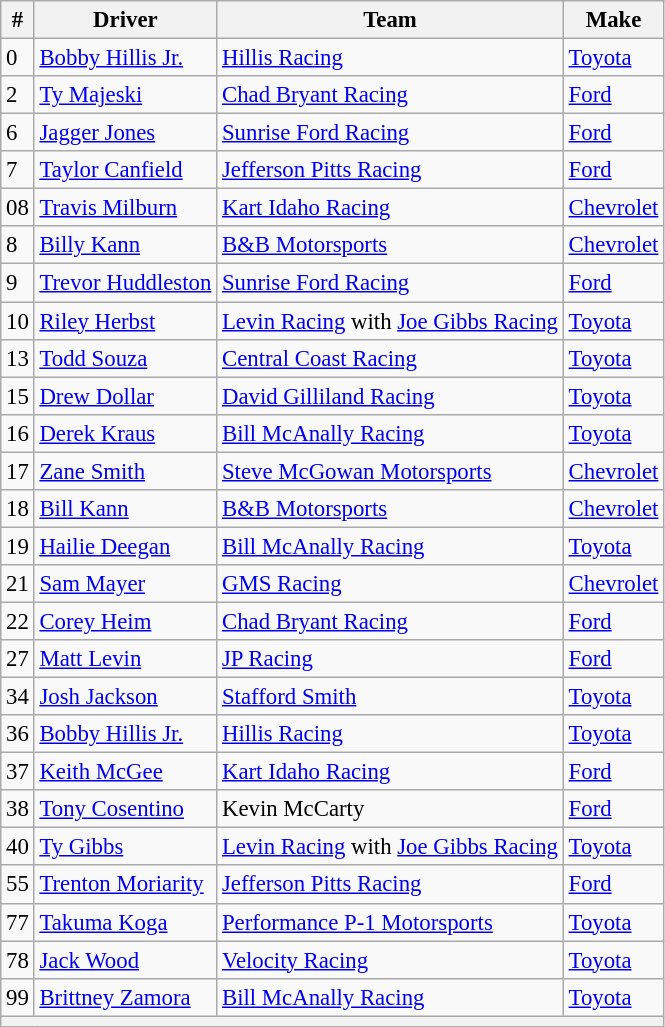<table class="wikitable" style="font-size:95%">
<tr>
<th>#</th>
<th>Driver</th>
<th>Team</th>
<th>Make</th>
</tr>
<tr>
<td>0</td>
<td><a href='#'>Bobby Hillis Jr.</a></td>
<td><a href='#'>Hillis Racing</a></td>
<td><a href='#'>Toyota</a></td>
</tr>
<tr>
<td>2</td>
<td><a href='#'>Ty Majeski</a></td>
<td><a href='#'>Chad Bryant Racing</a></td>
<td><a href='#'>Ford</a></td>
</tr>
<tr>
<td>6</td>
<td><a href='#'>Jagger Jones</a></td>
<td><a href='#'>Sunrise Ford Racing</a></td>
<td><a href='#'>Ford</a></td>
</tr>
<tr>
<td>7</td>
<td><a href='#'>Taylor Canfield</a></td>
<td><a href='#'>Jefferson Pitts Racing</a></td>
<td><a href='#'>Ford</a></td>
</tr>
<tr>
<td>08</td>
<td><a href='#'>Travis Milburn</a></td>
<td><a href='#'>Kart Idaho Racing</a></td>
<td><a href='#'>Chevrolet</a></td>
</tr>
<tr>
<td>8</td>
<td><a href='#'>Billy Kann</a></td>
<td><a href='#'>B&B Motorsports</a></td>
<td><a href='#'>Chevrolet</a></td>
</tr>
<tr>
<td>9</td>
<td><a href='#'>Trevor Huddleston</a></td>
<td><a href='#'>Sunrise Ford Racing</a></td>
<td><a href='#'>Ford</a></td>
</tr>
<tr>
<td>10</td>
<td><a href='#'>Riley Herbst</a></td>
<td><a href='#'>Levin Racing</a> with <a href='#'>Joe Gibbs Racing</a></td>
<td><a href='#'>Toyota</a></td>
</tr>
<tr>
<td>13</td>
<td><a href='#'>Todd Souza</a></td>
<td><a href='#'>Central Coast Racing</a></td>
<td><a href='#'>Toyota</a></td>
</tr>
<tr>
<td>15</td>
<td><a href='#'>Drew Dollar</a></td>
<td><a href='#'>David Gilliland Racing</a></td>
<td><a href='#'>Toyota</a></td>
</tr>
<tr>
<td>16</td>
<td><a href='#'>Derek Kraus</a></td>
<td><a href='#'>Bill McAnally Racing</a></td>
<td><a href='#'>Toyota</a></td>
</tr>
<tr>
<td>17</td>
<td><a href='#'>Zane Smith</a></td>
<td><a href='#'>Steve McGowan Motorsports</a></td>
<td><a href='#'>Chevrolet</a></td>
</tr>
<tr>
<td>18</td>
<td><a href='#'>Bill Kann</a></td>
<td><a href='#'>B&B Motorsports</a></td>
<td><a href='#'>Chevrolet</a></td>
</tr>
<tr>
<td>19</td>
<td><a href='#'>Hailie Deegan</a></td>
<td><a href='#'>Bill McAnally Racing</a></td>
<td><a href='#'>Toyota</a></td>
</tr>
<tr>
<td>21</td>
<td><a href='#'>Sam Mayer</a></td>
<td><a href='#'>GMS Racing</a></td>
<td><a href='#'>Chevrolet</a></td>
</tr>
<tr>
<td>22</td>
<td><a href='#'>Corey Heim</a></td>
<td><a href='#'>Chad Bryant Racing</a></td>
<td><a href='#'>Ford</a></td>
</tr>
<tr>
<td>27</td>
<td><a href='#'>Matt Levin</a></td>
<td><a href='#'>JP Racing</a></td>
<td><a href='#'>Ford</a></td>
</tr>
<tr>
<td>34</td>
<td><a href='#'>Josh Jackson</a></td>
<td><a href='#'>Stafford Smith</a></td>
<td><a href='#'>Toyota</a></td>
</tr>
<tr>
<td>36</td>
<td><a href='#'>Bobby Hillis Jr.</a></td>
<td><a href='#'>Hillis Racing</a></td>
<td><a href='#'>Toyota</a></td>
</tr>
<tr>
<td>37</td>
<td><a href='#'>Keith McGee</a></td>
<td><a href='#'>Kart Idaho Racing</a></td>
<td><a href='#'>Ford</a></td>
</tr>
<tr>
<td>38</td>
<td><a href='#'>Tony Cosentino</a></td>
<td>Kevin McCarty</td>
<td><a href='#'>Ford</a></td>
</tr>
<tr>
<td>40</td>
<td><a href='#'>Ty Gibbs</a></td>
<td><a href='#'>Levin Racing</a> with <a href='#'>Joe Gibbs Racing</a></td>
<td><a href='#'>Toyota</a></td>
</tr>
<tr>
<td>55</td>
<td><a href='#'>Trenton Moriarity</a></td>
<td><a href='#'>Jefferson Pitts Racing</a></td>
<td><a href='#'>Ford</a></td>
</tr>
<tr>
<td>77</td>
<td><a href='#'>Takuma Koga</a></td>
<td><a href='#'>Performance P-1 Motorsports</a></td>
<td><a href='#'>Toyota</a></td>
</tr>
<tr>
<td>78</td>
<td><a href='#'>Jack Wood</a></td>
<td><a href='#'>Velocity Racing</a></td>
<td><a href='#'>Toyota</a></td>
</tr>
<tr>
<td>99</td>
<td><a href='#'>Brittney Zamora</a></td>
<td><a href='#'>Bill McAnally Racing</a></td>
<td><a href='#'>Toyota</a></td>
</tr>
<tr>
<th colspan="5"></th>
</tr>
</table>
